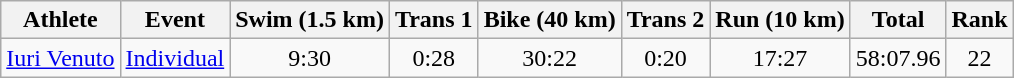<table class="wikitable" border="1">
<tr>
<th>Athlete</th>
<th>Event</th>
<th>Swim (1.5 km)</th>
<th>Trans 1</th>
<th>Bike (40 km)</th>
<th>Trans 2</th>
<th>Run (10 km)</th>
<th>Total</th>
<th>Rank</th>
</tr>
<tr>
<td><a href='#'>Iuri Venuto</a></td>
<td><a href='#'>Individual</a></td>
<td align=center>9:30</td>
<td align=center>0:28</td>
<td align=center>30:22</td>
<td align=center>0:20</td>
<td align=center>17:27</td>
<td align=center>58:07.96</td>
<td align=center>22</td>
</tr>
</table>
